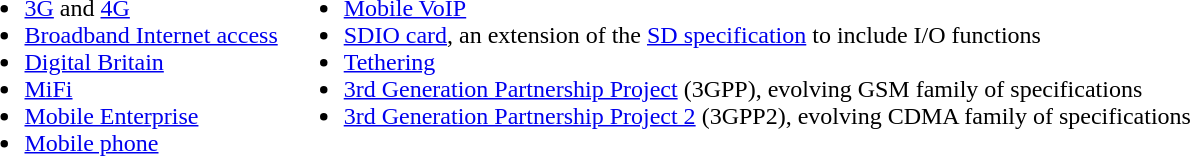<table>
<tr>
<td style="vertical-align:top; width=400px;"><br><ul><li><a href='#'>3G</a> and <a href='#'>4G</a></li><li><a href='#'>Broadband Internet access</a></li><li><a href='#'>Digital Britain</a></li><li><a href='#'>MiFi</a></li><li><a href='#'>Mobile Enterprise</a></li><li><a href='#'>Mobile phone</a></li></ul></td>
<td style="vertical-align:top;"><br><ul><li><a href='#'>Mobile VoIP</a></li><li><a href='#'>SDIO card</a>, an extension of the <a href='#'>SD specification</a> to include I/O functions</li><li><a href='#'>Tethering</a></li><li><a href='#'>3rd Generation Partnership Project</a> (3GPP), evolving GSM family of specifications</li><li><a href='#'>3rd Generation Partnership Project 2</a> (3GPP2), evolving CDMA family of specifications</li></ul></td>
</tr>
</table>
